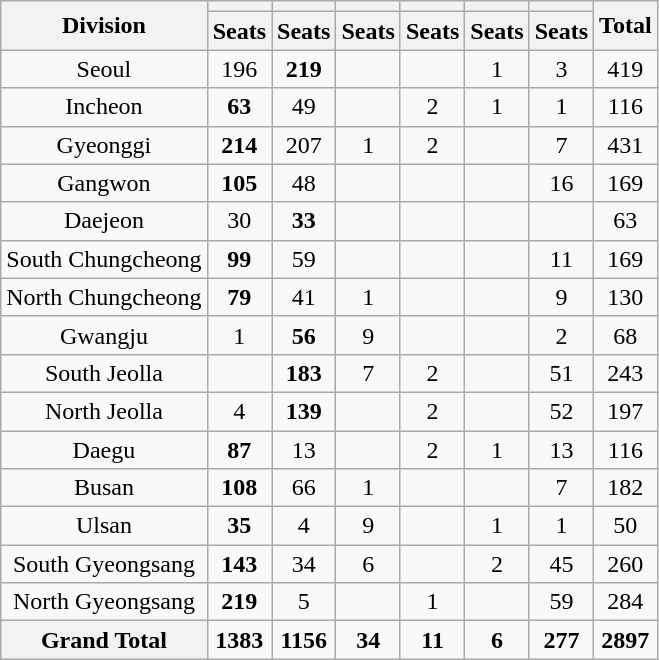<table class="wikitable" style="text-align:center;">
<tr>
<th rowspan="2">Division</th>
<th></th>
<th></th>
<th></th>
<th></th>
<th></th>
<th></th>
<th rowspan="2">Total</th>
</tr>
<tr>
<th>Seats</th>
<th>Seats</th>
<th>Seats</th>
<th>Seats</th>
<th>Seats</th>
<th>Seats</th>
</tr>
<tr>
<td>Seoul</td>
<td>196</td>
<td><strong>219</strong></td>
<td></td>
<td></td>
<td>1</td>
<td>3</td>
<td>419</td>
</tr>
<tr>
<td>Incheon</td>
<td><strong>63</strong></td>
<td>49</td>
<td></td>
<td>2</td>
<td>1</td>
<td>1</td>
<td>116</td>
</tr>
<tr>
<td>Gyeonggi</td>
<td><strong>214</strong></td>
<td>207</td>
<td>1</td>
<td>2</td>
<td></td>
<td>7</td>
<td>431</td>
</tr>
<tr>
<td>Gangwon</td>
<td><strong>105</strong></td>
<td>48</td>
<td></td>
<td></td>
<td></td>
<td>16</td>
<td>169</td>
</tr>
<tr>
<td>Daejeon</td>
<td>30</td>
<td><strong>33</strong></td>
<td></td>
<td></td>
<td></td>
<td></td>
<td>63</td>
</tr>
<tr>
<td>South Chungcheong</td>
<td><strong>99</strong></td>
<td>59</td>
<td></td>
<td></td>
<td></td>
<td>11</td>
<td>169</td>
</tr>
<tr>
<td>North Chungcheong</td>
<td><strong>79</strong></td>
<td>41</td>
<td>1</td>
<td></td>
<td></td>
<td>9</td>
<td>130</td>
</tr>
<tr>
<td>Gwangju</td>
<td>1</td>
<td><strong>56</strong></td>
<td>9</td>
<td></td>
<td></td>
<td>2</td>
<td>68</td>
</tr>
<tr>
<td>South Jeolla</td>
<td></td>
<td><strong>183</strong></td>
<td>7</td>
<td>2</td>
<td></td>
<td>51</td>
<td>243</td>
</tr>
<tr>
<td>North Jeolla</td>
<td>4</td>
<td><strong>139</strong></td>
<td></td>
<td>2</td>
<td></td>
<td>52</td>
<td>197</td>
</tr>
<tr>
<td>Daegu</td>
<td><strong>87</strong></td>
<td>13</td>
<td></td>
<td>2</td>
<td>1</td>
<td>13</td>
<td>116</td>
</tr>
<tr>
<td>Busan</td>
<td><strong>108</strong></td>
<td>66</td>
<td>1</td>
<td></td>
<td></td>
<td>7</td>
<td>182</td>
</tr>
<tr>
<td>Ulsan</td>
<td><strong>35</strong></td>
<td>4</td>
<td>9</td>
<td></td>
<td>1</td>
<td>1</td>
<td>50</td>
</tr>
<tr>
<td>South Gyeongsang</td>
<td><strong>143</strong></td>
<td>34</td>
<td>6</td>
<td></td>
<td>2</td>
<td>45</td>
<td>260</td>
</tr>
<tr>
<td>North Gyeongsang</td>
<td><strong>219</strong></td>
<td>5</td>
<td></td>
<td>1</td>
<td></td>
<td>59</td>
<td>284</td>
</tr>
<tr class="sortbottom">
<th>Grand Total</th>
<td><strong>1383</strong></td>
<td><strong>1156</strong></td>
<td><strong>34</strong></td>
<td><strong>11</strong></td>
<td><strong>6</strong></td>
<td><strong>277</strong></td>
<td><strong>2897</strong></td>
</tr>
</table>
